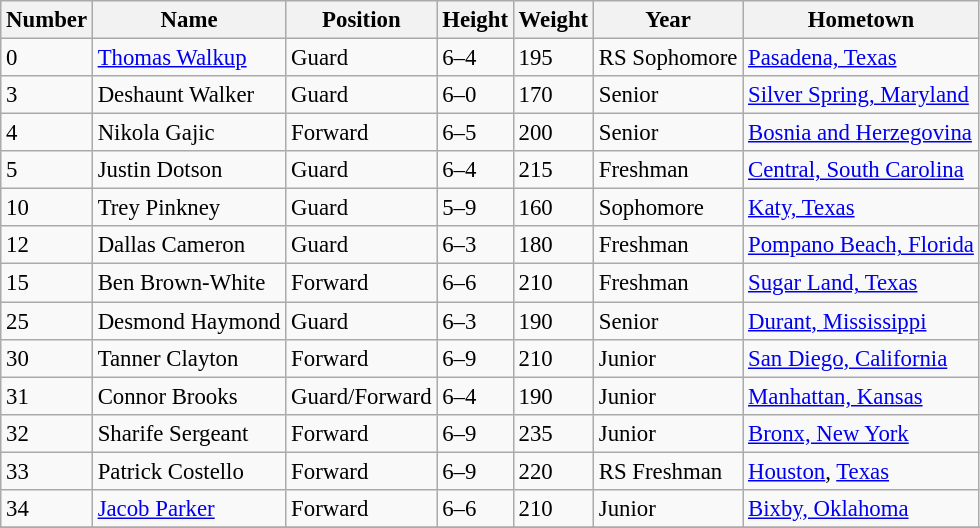<table class="wikitable sortable" style="font-size: 95%;">
<tr>
<th>Number</th>
<th>Name</th>
<th>Position</th>
<th>Height</th>
<th>Weight</th>
<th>Year</th>
<th>Hometown</th>
</tr>
<tr>
<td>0</td>
<td><a href='#'>Thomas Walkup</a></td>
<td>Guard</td>
<td>6–4</td>
<td>195</td>
<td>RS Sophomore</td>
<td><a href='#'>Pasadena, Texas</a></td>
</tr>
<tr>
<td>3</td>
<td>Deshaunt Walker</td>
<td>Guard</td>
<td>6–0</td>
<td>170</td>
<td>Senior</td>
<td><a href='#'>Silver Spring, Maryland</a></td>
</tr>
<tr>
<td>4</td>
<td>Nikola Gajic</td>
<td>Forward</td>
<td>6–5</td>
<td>200</td>
<td>Senior</td>
<td><a href='#'>Bosnia and Herzegovina</a></td>
</tr>
<tr>
<td>5</td>
<td>Justin Dotson</td>
<td>Guard</td>
<td>6–4</td>
<td>215</td>
<td>Freshman</td>
<td><a href='#'>Central, South Carolina</a></td>
</tr>
<tr>
<td>10</td>
<td>Trey Pinkney</td>
<td>Guard</td>
<td>5–9</td>
<td>160</td>
<td>Sophomore</td>
<td><a href='#'>Katy, Texas</a></td>
</tr>
<tr>
<td>12</td>
<td>Dallas Cameron</td>
<td>Guard</td>
<td>6–3</td>
<td>180</td>
<td>Freshman</td>
<td><a href='#'>Pompano Beach, Florida</a></td>
</tr>
<tr>
<td>15</td>
<td>Ben Brown-White</td>
<td>Forward</td>
<td>6–6</td>
<td>210</td>
<td>Freshman</td>
<td><a href='#'>Sugar Land, Texas</a></td>
</tr>
<tr>
<td>25</td>
<td>Desmond Haymond</td>
<td>Guard</td>
<td>6–3</td>
<td>190</td>
<td>Senior</td>
<td><a href='#'>Durant, Mississippi</a></td>
</tr>
<tr>
<td>30</td>
<td>Tanner Clayton</td>
<td>Forward</td>
<td>6–9</td>
<td>210</td>
<td>Junior</td>
<td><a href='#'>San Diego, California</a></td>
</tr>
<tr>
<td>31</td>
<td>Connor Brooks</td>
<td>Guard/Forward</td>
<td>6–4</td>
<td>190</td>
<td>Junior</td>
<td><a href='#'>Manhattan, Kansas</a></td>
</tr>
<tr>
<td>32</td>
<td>Sharife Sergeant</td>
<td>Forward</td>
<td>6–9</td>
<td>235</td>
<td>Junior</td>
<td><a href='#'>Bronx, New York</a></td>
</tr>
<tr>
<td>33</td>
<td>Patrick Costello</td>
<td>Forward</td>
<td>6–9</td>
<td>220</td>
<td>RS Freshman</td>
<td><a href='#'>Houston</a>, <a href='#'>Texas</a></td>
</tr>
<tr>
<td>34</td>
<td><a href='#'>Jacob Parker</a></td>
<td>Forward</td>
<td>6–6</td>
<td>210</td>
<td>Junior</td>
<td><a href='#'>Bixby, Oklahoma</a></td>
</tr>
<tr>
</tr>
</table>
